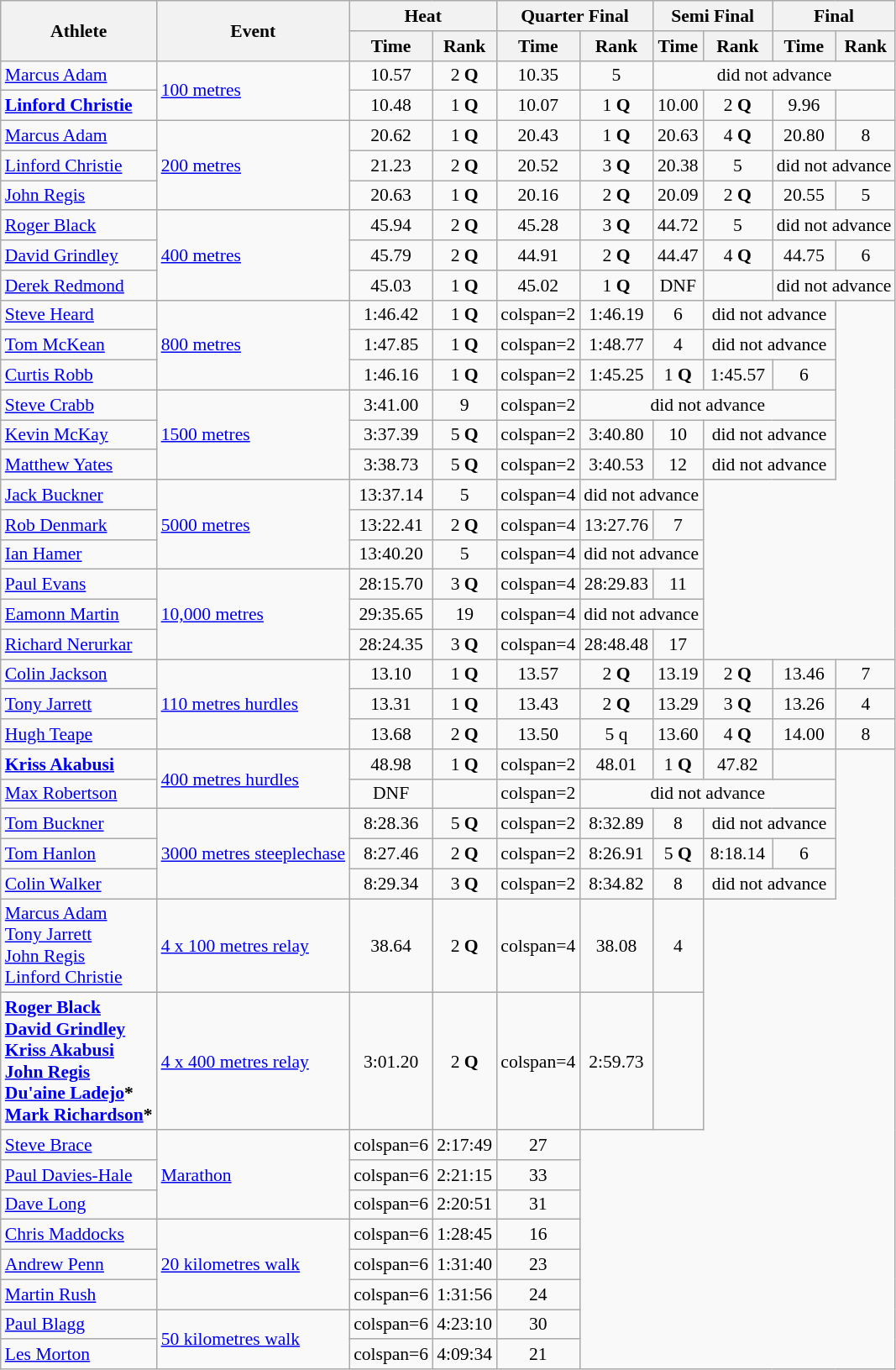<table class=wikitable style="font-size:90%">
<tr>
<th rowspan="2">Athlete</th>
<th rowspan="2">Event</th>
<th colspan="2">Heat</th>
<th colspan="2">Quarter Final</th>
<th colspan="2">Semi Final</th>
<th colspan="2">Final</th>
</tr>
<tr>
<th>Time</th>
<th>Rank</th>
<th>Time</th>
<th>Rank</th>
<th>Time</th>
<th>Rank</th>
<th>Time</th>
<th>Rank</th>
</tr>
<tr style="text-align:center">
<td style="text-align:left"><a href='#'>Marcus Adam</a></td>
<td style="text-align:left" rowspan=2><a href='#'>100 metres</a></td>
<td>10.57</td>
<td>2 <strong>Q</strong></td>
<td>10.35</td>
<td>5</td>
<td colspan=4>did not advance</td>
</tr>
<tr style="text-align:center">
<td style="text-align:left"><strong><a href='#'>Linford Christie</a></strong></td>
<td>10.48</td>
<td>1 <strong>Q</strong></td>
<td>10.07</td>
<td>1 <strong>Q</strong></td>
<td>10.00</td>
<td>2 <strong>Q</strong></td>
<td>9.96</td>
<td></td>
</tr>
<tr style="text-align:center">
<td style="text-align:left"><a href='#'>Marcus Adam</a></td>
<td style="text-align:left" rowspan=3><a href='#'>200 metres</a></td>
<td>20.62</td>
<td>1 <strong>Q</strong></td>
<td>20.43</td>
<td>1 <strong>Q</strong></td>
<td>20.63</td>
<td>4 <strong>Q</strong></td>
<td>20.80</td>
<td>8</td>
</tr>
<tr style="text-align:center">
<td style="text-align:left"><a href='#'>Linford Christie</a></td>
<td>21.23</td>
<td>2 <strong>Q</strong></td>
<td>20.52</td>
<td>3 <strong>Q</strong></td>
<td>20.38</td>
<td>5</td>
<td colspan=2>did not advance</td>
</tr>
<tr style="text-align:center">
<td style="text-align:left"><a href='#'>John Regis</a></td>
<td>20.63</td>
<td>1 <strong>Q</strong></td>
<td>20.16</td>
<td>2 <strong>Q</strong></td>
<td>20.09</td>
<td>2 <strong>Q</strong></td>
<td>20.55</td>
<td>5</td>
</tr>
<tr style="text-align:center">
<td style="text-align:left"><a href='#'>Roger Black</a></td>
<td style="text-align:left" rowspan=3><a href='#'>400 metres</a></td>
<td>45.94</td>
<td>2 <strong>Q</strong></td>
<td>45.28</td>
<td>3 <strong>Q</strong></td>
<td>44.72</td>
<td>5</td>
<td colspan=2>did not advance</td>
</tr>
<tr style="text-align:center">
<td style="text-align:left"><a href='#'>David Grindley</a></td>
<td>45.79</td>
<td>2 <strong>Q</strong></td>
<td>44.91</td>
<td>2 <strong>Q</strong></td>
<td>44.47</td>
<td>4 <strong>Q</strong></td>
<td>44.75</td>
<td>6</td>
</tr>
<tr style="text-align:center">
<td style="text-align:left"><a href='#'>Derek Redmond</a></td>
<td>45.03</td>
<td>1 <strong>Q</strong></td>
<td>45.02</td>
<td>1 <strong>Q</strong></td>
<td>DNF</td>
<td></td>
<td colspan=2>did not advance</td>
</tr>
<tr style="text-align:center">
<td style="text-align:left"><a href='#'>Steve Heard</a></td>
<td style="text-align:left" rowspan=3><a href='#'>800 metres</a></td>
<td>1:46.42</td>
<td>1 <strong>Q</strong></td>
<td>colspan=2</td>
<td>1:46.19</td>
<td>6</td>
<td colspan=2>did not advance</td>
</tr>
<tr style="text-align:center">
<td style="text-align:left"><a href='#'>Tom McKean</a></td>
<td>1:47.85</td>
<td>1 <strong>Q</strong></td>
<td>colspan=2</td>
<td>1:48.77</td>
<td>4</td>
<td colspan=2>did not advance</td>
</tr>
<tr style="text-align:center">
<td style="text-align:left"><a href='#'>Curtis Robb</a></td>
<td>1:46.16</td>
<td>1 <strong>Q</strong></td>
<td>colspan=2</td>
<td>1:45.25</td>
<td>1 <strong>Q</strong></td>
<td>1:45.57</td>
<td>6</td>
</tr>
<tr style="text-align:center">
<td style="text-align:left"><a href='#'>Steve Crabb</a></td>
<td style="text-align:left" rowspan=3><a href='#'>1500 metres</a></td>
<td>3:41.00</td>
<td>9</td>
<td>colspan=2</td>
<td colspan=4>did not advance</td>
</tr>
<tr style="text-align:center">
<td style="text-align:left"><a href='#'>Kevin McKay</a></td>
<td>3:37.39</td>
<td>5 <strong>Q</strong></td>
<td>colspan=2</td>
<td>3:40.80</td>
<td>10</td>
<td colspan=2>did not advance</td>
</tr>
<tr style="text-align:center">
<td style="text-align:left"><a href='#'>Matthew Yates</a></td>
<td>3:38.73</td>
<td>5 <strong>Q</strong></td>
<td>colspan=2</td>
<td>3:40.53</td>
<td>12</td>
<td colspan=2>did not advance</td>
</tr>
<tr style="text-align:center">
<td style="text-align:left"><a href='#'>Jack Buckner</a></td>
<td style="text-align:left" rowspan=3><a href='#'>5000 metres</a></td>
<td>13:37.14</td>
<td>5</td>
<td>colspan=4</td>
<td colspan=2>did not advance</td>
</tr>
<tr style="text-align:center">
<td style="text-align:left"><a href='#'>Rob Denmark</a></td>
<td>13:22.41</td>
<td>2 <strong>Q</strong></td>
<td>colspan=4</td>
<td>13:27.76</td>
<td>7</td>
</tr>
<tr style="text-align:center">
<td style="text-align:left"><a href='#'>Ian Hamer</a></td>
<td>13:40.20</td>
<td>5</td>
<td>colspan=4</td>
<td colspan=2>did not advance</td>
</tr>
<tr style="text-align:center">
<td style="text-align:left"><a href='#'>Paul Evans</a></td>
<td style="text-align:left" rowspan=3><a href='#'>10,000 metres</a></td>
<td>28:15.70</td>
<td>3 <strong>Q</strong></td>
<td>colspan=4</td>
<td>28:29.83</td>
<td>11</td>
</tr>
<tr style="text-align:center">
<td style="text-align:left"><a href='#'>Eamonn Martin</a></td>
<td>29:35.65</td>
<td>19</td>
<td>colspan=4</td>
<td colspan=2>did not advance</td>
</tr>
<tr style="text-align:center">
<td style="text-align:left"><a href='#'>Richard Nerurkar</a></td>
<td>28:24.35</td>
<td>3 <strong>Q</strong></td>
<td>colspan=4</td>
<td>28:48.48</td>
<td>17</td>
</tr>
<tr style="text-align:center">
<td style="text-align:left"><a href='#'>Colin Jackson</a></td>
<td style="text-align:left" rowspan=3><a href='#'>110 metres hurdles</a></td>
<td>13.10</td>
<td>1 <strong>Q</strong></td>
<td>13.57</td>
<td>2 <strong>Q</strong></td>
<td>13.19</td>
<td>2 <strong>Q</strong></td>
<td>13.46</td>
<td>7</td>
</tr>
<tr style="text-align:center">
<td style="text-align:left"><a href='#'>Tony Jarrett</a></td>
<td>13.31</td>
<td>1 <strong>Q</strong></td>
<td>13.43</td>
<td>2 <strong>Q</strong></td>
<td>13.29</td>
<td>3 <strong>Q</strong></td>
<td>13.26</td>
<td>4</td>
</tr>
<tr style="text-align:center">
<td style="text-align:left"><a href='#'>Hugh Teape</a></td>
<td>13.68</td>
<td>2 <strong>Q</strong></td>
<td>13.50</td>
<td>5 q</td>
<td>13.60</td>
<td>4 <strong>Q</strong></td>
<td>14.00</td>
<td>8</td>
</tr>
<tr style="text-align:center">
<td style="text-align:left"><strong><a href='#'>Kriss Akabusi</a></strong></td>
<td style="text-align:left" rowspan=2><a href='#'>400 metres hurdles</a></td>
<td>48.98</td>
<td>1 <strong>Q</strong></td>
<td>colspan=2</td>
<td>48.01</td>
<td>1 <strong>Q</strong></td>
<td>47.82</td>
<td></td>
</tr>
<tr style="text-align:center">
<td style="text-align:left"><a href='#'>Max Robertson</a></td>
<td>DNF</td>
<td></td>
<td>colspan=2</td>
<td colspan=4>did not advance</td>
</tr>
<tr style="text-align:center">
<td style="text-align:left"><a href='#'>Tom Buckner</a></td>
<td style="text-align:left" rowspan=3><a href='#'>3000 metres steeplechase</a></td>
<td>8:28.36</td>
<td>5 <strong>Q</strong></td>
<td>colspan=2</td>
<td>8:32.89</td>
<td>8</td>
<td colspan=2>did not advance</td>
</tr>
<tr style="text-align:center">
<td style="text-align:left"><a href='#'>Tom Hanlon</a></td>
<td>8:27.46</td>
<td>2 <strong>Q</strong></td>
<td>colspan=2</td>
<td>8:26.91</td>
<td>5 <strong>Q</strong></td>
<td>8:18.14</td>
<td>6</td>
</tr>
<tr style="text-align:center">
<td style="text-align:left"><a href='#'>Colin Walker</a></td>
<td>8:29.34</td>
<td>3 <strong>Q</strong></td>
<td>colspan=2</td>
<td>8:34.82</td>
<td>8</td>
<td colspan=2>did not advance</td>
</tr>
<tr style="text-align:center">
<td style="text-align:left"><a href='#'>Marcus Adam</a><br><a href='#'>Tony Jarrett</a><br><a href='#'>John Regis</a><br><a href='#'>Linford Christie</a></td>
<td style="text-align:left"><a href='#'>4 x 100 metres relay</a></td>
<td>38.64</td>
<td>2 <strong>Q</strong></td>
<td>colspan=4</td>
<td>38.08</td>
<td>4</td>
</tr>
<tr style="text-align:center">
<td style="text-align:left"><strong><a href='#'>Roger Black</a><br><a href='#'>David Grindley</a><br><a href='#'>Kriss Akabusi</a><br><a href='#'>John Regis</a><br><a href='#'>Du'aine Ladejo</a>*<br><a href='#'>Mark Richardson</a>*</strong></td>
<td style="text-align:left"><a href='#'>4 x 400 metres relay</a></td>
<td>3:01.20</td>
<td>2 <strong>Q</strong></td>
<td>colspan=4</td>
<td>2:59.73</td>
<td></td>
</tr>
<tr style="text-align:center">
<td style="text-align:left"><a href='#'>Steve Brace</a></td>
<td style="text-align:left" rowspan=3><a href='#'>Marathon</a></td>
<td>colspan=6</td>
<td>2:17:49</td>
<td>27</td>
</tr>
<tr style="text-align:center">
<td style="text-align:left"><a href='#'>Paul Davies-Hale</a></td>
<td>colspan=6</td>
<td>2:21:15</td>
<td>33</td>
</tr>
<tr style="text-align:center">
<td style="text-align:left"><a href='#'>Dave Long</a></td>
<td>colspan=6</td>
<td>2:20:51</td>
<td>31</td>
</tr>
<tr style="text-align:center">
<td style="text-align:left"><a href='#'>Chris Maddocks</a></td>
<td style="text-align:left" rowspan=3><a href='#'>20 kilometres walk</a></td>
<td>colspan=6</td>
<td>1:28:45</td>
<td>16</td>
</tr>
<tr style="text-align:center">
<td style="text-align:left"><a href='#'>Andrew Penn</a></td>
<td>colspan=6</td>
<td>1:31:40</td>
<td>23</td>
</tr>
<tr style="text-align:center">
<td style="text-align:left"><a href='#'>Martin Rush</a></td>
<td>colspan=6</td>
<td>1:31:56</td>
<td>24</td>
</tr>
<tr style="text-align:center">
<td style="text-align:left"><a href='#'>Paul Blagg</a></td>
<td style="text-align:left" rowspan=2><a href='#'>50 kilometres walk</a></td>
<td>colspan=6</td>
<td>4:23:10</td>
<td>30</td>
</tr>
<tr style="text-align:center">
<td style="text-align:left"><a href='#'>Les Morton</a></td>
<td>colspan=6</td>
<td>4:09:34</td>
<td>21</td>
</tr>
</table>
